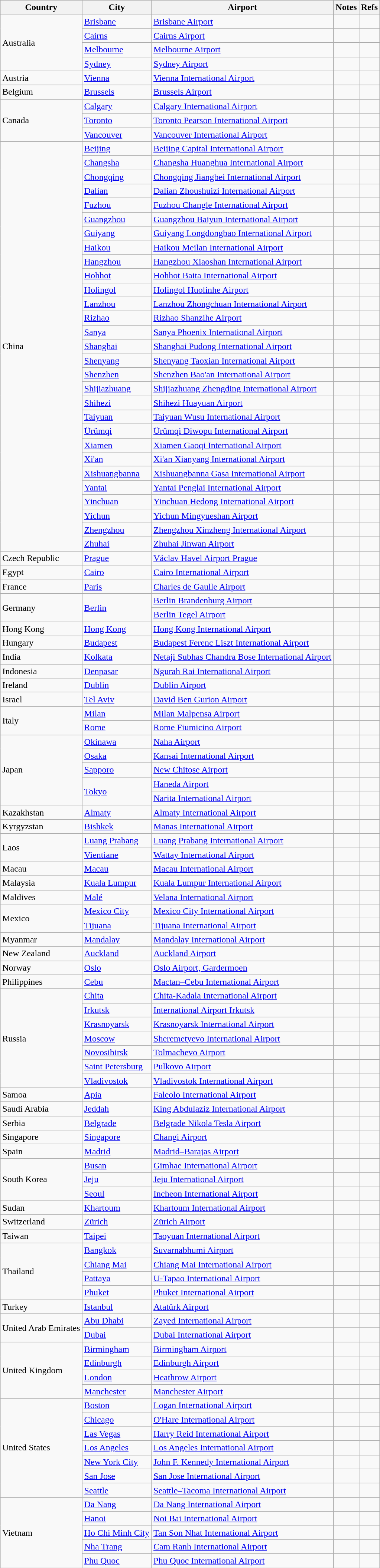<table class="sortable wikitable">
<tr>
<th>Country</th>
<th>City</th>
<th>Airport</th>
<th>Notes</th>
<th class="unsortable">Refs</th>
</tr>
<tr>
<td rowspan="4">Australia</td>
<td><a href='#'>Brisbane</a></td>
<td><a href='#'>Brisbane Airport</a></td>
<td></td>
<td align=center></td>
</tr>
<tr>
<td><a href='#'>Cairns</a></td>
<td><a href='#'>Cairns Airport</a></td>
<td></td>
<td align=center></td>
</tr>
<tr>
<td><a href='#'>Melbourne</a></td>
<td><a href='#'>Melbourne Airport</a></td>
<td align=center></td>
<td align=center></td>
</tr>
<tr>
<td><a href='#'>Sydney</a></td>
<td><a href='#'>Sydney Airport</a></td>
<td align=center></td>
<td align=center></td>
</tr>
<tr>
<td>Austria</td>
<td><a href='#'>Vienna</a></td>
<td><a href='#'>Vienna International Airport</a></td>
<td align=center></td>
<td align=center></td>
</tr>
<tr>
<td>Belgium</td>
<td><a href='#'>Brussels</a></td>
<td><a href='#'>Brussels Airport</a></td>
<td align=center></td>
<td align=center></td>
</tr>
<tr>
<td rowspan="3">Canada</td>
<td><a href='#'>Calgary</a></td>
<td><a href='#'>Calgary International Airport</a></td>
<td></td>
<td align=center></td>
</tr>
<tr>
<td><a href='#'>Toronto</a></td>
<td><a href='#'>Toronto Pearson International Airport</a></td>
<td align=center></td>
<td align=center></td>
</tr>
<tr>
<td><a href='#'>Vancouver</a></td>
<td><a href='#'>Vancouver International Airport</a></td>
<td align=center></td>
<td align=center></td>
</tr>
<tr>
<td rowspan="29">China</td>
<td><a href='#'>Beijing</a></td>
<td><a href='#'>Beijing Capital International Airport</a></td>
<td></td>
<td align=center></td>
</tr>
<tr>
<td><a href='#'>Changsha</a></td>
<td><a href='#'>Changsha Huanghua International Airport</a></td>
<td></td>
<td align=center></td>
</tr>
<tr>
<td><a href='#'>Chongqing</a></td>
<td><a href='#'>Chongqing Jiangbei International Airport</a></td>
<td></td>
<td align=center></td>
</tr>
<tr>
<td><a href='#'>Dalian</a></td>
<td><a href='#'>Dalian Zhoushuizi International Airport</a></td>
<td align=center></td>
<td align=center></td>
</tr>
<tr>
<td><a href='#'>Fuzhou</a></td>
<td><a href='#'>Fuzhou Changle International Airport</a></td>
<td align=center></td>
<td align=center></td>
</tr>
<tr>
<td><a href='#'>Guangzhou</a></td>
<td><a href='#'>Guangzhou Baiyun International Airport</a></td>
<td></td>
<td align=center></td>
</tr>
<tr>
<td><a href='#'>Guiyang</a></td>
<td><a href='#'>Guiyang Longdongbao International Airport</a></td>
<td align=center></td>
<td align=center></td>
</tr>
<tr>
<td><a href='#'>Haikou</a></td>
<td><a href='#'>Haikou Meilan International Airport</a></td>
<td></td>
<td align=center></td>
</tr>
<tr>
<td><a href='#'>Hangzhou</a></td>
<td><a href='#'>Hangzhou Xiaoshan International Airport</a></td>
<td align=center></td>
<td align=center></td>
</tr>
<tr>
<td><a href='#'>Hohhot</a></td>
<td><a href='#'>Hohhot Baita International Airport</a></td>
<td align=center></td>
<td align=center></td>
</tr>
<tr>
<td><a href='#'>Holingol</a></td>
<td><a href='#'>Holingol Huolinhe Airport</a></td>
<td align=center></td>
<td align=center></td>
</tr>
<tr>
<td><a href='#'>Lanzhou</a></td>
<td><a href='#'>Lanzhou Zhongchuan International Airport</a></td>
<td></td>
<td align=center></td>
</tr>
<tr>
<td><a href='#'>Rizhao</a></td>
<td><a href='#'>Rizhao Shanzihe Airport</a></td>
<td align=center></td>
<td align=center></td>
</tr>
<tr>
<td><a href='#'>Sanya</a></td>
<td><a href='#'>Sanya Phoenix International Airport</a></td>
<td align=center></td>
<td align=center></td>
</tr>
<tr>
<td><a href='#'>Shanghai</a></td>
<td><a href='#'>Shanghai Pudong International Airport</a></td>
<td align=center></td>
<td align=center></td>
</tr>
<tr>
<td><a href='#'>Shenyang</a></td>
<td><a href='#'>Shenyang Taoxian International Airport</a></td>
<td align=center></td>
<td align=center></td>
</tr>
<tr>
<td><a href='#'>Shenzhen</a></td>
<td><a href='#'>Shenzhen Bao'an International Airport</a></td>
<td></td>
<td align=center></td>
</tr>
<tr>
<td><a href='#'>Shijiazhuang</a></td>
<td><a href='#'>Shijiazhuang Zhengding International Airport</a></td>
<td align=center></td>
<td align=center></td>
</tr>
<tr>
<td><a href='#'>Shihezi</a></td>
<td><a href='#'>Shihezi Huayuan Airport</a></td>
<td align=center></td>
<td align=center></td>
</tr>
<tr>
<td><a href='#'>Taiyuan</a></td>
<td><a href='#'>Taiyuan Wusu International Airport</a></td>
<td></td>
<td align=center></td>
</tr>
<tr>
<td><a href='#'>Ürümqi</a></td>
<td><a href='#'>Ürümqi Diwopu International Airport</a></td>
<td></td>
<td align=center></td>
</tr>
<tr>
<td><a href='#'>Xiamen</a></td>
<td><a href='#'>Xiamen Gaoqi International Airport</a></td>
<td align=center></td>
<td align=center></td>
</tr>
<tr>
<td><a href='#'>Xi'an</a></td>
<td><a href='#'>Xi'an Xianyang International Airport</a></td>
<td></td>
<td align=center></td>
</tr>
<tr>
<td><a href='#'>Xishuangbanna</a></td>
<td><a href='#'>Xishuangbanna Gasa International Airport</a></td>
<td align=center></td>
<td align=center></td>
</tr>
<tr>
<td><a href='#'>Yantai</a></td>
<td><a href='#'>Yantai Penglai International Airport</a></td>
<td align=center></td>
<td align=center></td>
</tr>
<tr>
<td><a href='#'>Yinchuan</a></td>
<td><a href='#'>Yinchuan Hedong International Airport</a></td>
<td align=center></td>
<td align=center></td>
</tr>
<tr>
<td><a href='#'>Yichun</a></td>
<td><a href='#'>Yichun Mingyueshan Airport</a></td>
<td {align=center></td>
<td align=center></td>
</tr>
<tr>
<td><a href='#'>Zhengzhou</a></td>
<td><a href='#'>Zhengzhou Xinzheng International Airport</a></td>
<td align=center></td>
<td align=center></td>
</tr>
<tr>
<td><a href='#'>Zhuhai</a></td>
<td><a href='#'>Zhuhai Jinwan Airport</a></td>
<td align=center></td>
<td align=center></td>
</tr>
<tr>
<td>Czech Republic</td>
<td><a href='#'>Prague</a></td>
<td><a href='#'>Václav Havel Airport Prague</a></td>
<td align=center></td>
<td align=center></td>
</tr>
<tr>
<td>Egypt</td>
<td><a href='#'>Cairo</a></td>
<td><a href='#'>Cairo International Airport</a></td>
<td align=center></td>
<td align=center></td>
</tr>
<tr>
<td>France</td>
<td><a href='#'>Paris</a></td>
<td><a href='#'>Charles de Gaulle Airport</a></td>
<td align=center></td>
<td align=center></td>
</tr>
<tr>
<td rowspan="2">Germany</td>
<td rowspan="2"><a href='#'>Berlin</a></td>
<td><a href='#'>Berlin Brandenburg Airport</a></td>
<td align=center></td>
<td align=center></td>
</tr>
<tr>
<td><a href='#'>Berlin Tegel Airport</a></td>
<td></td>
<td align=center></td>
</tr>
<tr>
<td>Hong Kong</td>
<td><a href='#'>Hong Kong</a></td>
<td><a href='#'>Hong Kong International Airport</a></td>
<td align=center></td>
<td align=center></td>
</tr>
<tr>
<td>Hungary</td>
<td><a href='#'>Budapest</a></td>
<td><a href='#'>Budapest Ferenc Liszt International Airport</a></td>
<td></td>
<td align=center></td>
</tr>
<tr>
<td>India</td>
<td><a href='#'>Kolkata</a></td>
<td><a href='#'>Netaji Subhas Chandra Bose International Airport</a></td>
<td></td>
<td align=center></td>
</tr>
<tr>
<td>Indonesia</td>
<td><a href='#'>Denpasar</a></td>
<td><a href='#'>Ngurah Rai International Airport</a></td>
<td></td>
<td align=center></td>
</tr>
<tr>
<td>Ireland</td>
<td><a href='#'>Dublin</a></td>
<td><a href='#'>Dublin Airport</a></td>
<td align=center></td>
<td align=center></td>
</tr>
<tr>
<td>Israel</td>
<td><a href='#'>Tel Aviv</a></td>
<td><a href='#'>David Ben Gurion Airport</a></td>
<td align=center></td>
<td align=center></td>
</tr>
<tr>
<td rowspan="2">Italy</td>
<td><a href='#'>Milan</a></td>
<td><a href='#'>Milan Malpensa Airport</a></td>
<td align=center></td>
<td align=center></td>
</tr>
<tr>
<td><a href='#'>Rome</a></td>
<td><a href='#'>Rome Fiumicino Airport</a></td>
<td align=center></td>
<td align=center></td>
</tr>
<tr>
<td rowspan="5">Japan</td>
<td><a href='#'>Okinawa</a></td>
<td><a href='#'>Naha Airport</a></td>
<td></td>
<td align=center></td>
</tr>
<tr>
<td><a href='#'>Osaka</a></td>
<td><a href='#'>Kansai International Airport</a></td>
<td align=center></td>
<td align=center></td>
</tr>
<tr>
<td><a href='#'>Sapporo</a></td>
<td><a href='#'>New Chitose Airport</a></td>
<td></td>
<td align=center></td>
</tr>
<tr>
<td rowspan="2"><a href='#'>Tokyo</a></td>
<td><a href='#'>Haneda Airport</a></td>
<td></td>
<td align=center></td>
</tr>
<tr>
<td><a href='#'>Narita International Airport</a></td>
<td align=center></td>
<td align=center></td>
</tr>
<tr>
<td>Kazakhstan</td>
<td><a href='#'>Almaty</a></td>
<td><a href='#'>Almaty International Airport</a></td>
<td></td>
<td align=center></td>
</tr>
<tr>
<td>Kyrgyzstan</td>
<td><a href='#'>Bishkek</a></td>
<td><a href='#'>Manas International Airport</a></td>
<td></td>
<td align=center></td>
</tr>
<tr>
<td rowspan="2">Laos</td>
<td><a href='#'>Luang Prabang</a></td>
<td><a href='#'>Luang Prabang International Airport</a></td>
<td></td>
<td align=center></td>
</tr>
<tr>
<td><a href='#'>Vientiane</a></td>
<td><a href='#'>Wattay International Airport</a></td>
<td align=center></td>
<td align=center></td>
</tr>
<tr>
<td>Macau</td>
<td><a href='#'>Macau</a></td>
<td><a href='#'>Macau International Airport</a></td>
<td align=center></td>
<td align=center></td>
</tr>
<tr>
<td>Malaysia</td>
<td><a href='#'>Kuala Lumpur</a></td>
<td><a href='#'>Kuala Lumpur International Airport</a></td>
<td></td>
<td align=center></td>
</tr>
<tr>
<td>Maldives</td>
<td><a href='#'>Malé</a></td>
<td><a href='#'>Velana International Airport</a></td>
<td></td>
<td align=center></td>
</tr>
<tr>
<td rowspan="2">Mexico</td>
<td><a href='#'>Mexico City</a></td>
<td><a href='#'>Mexico City International Airport</a></td>
<td align=center></td>
<td align=center></td>
</tr>
<tr>
<td><a href='#'>Tijuana</a></td>
<td><a href='#'>Tijuana International Airport</a></td>
<td></td>
<td align=center></td>
</tr>
<tr>
<td>Myanmar</td>
<td><a href='#'>Mandalay</a></td>
<td><a href='#'>Mandalay International Airport</a></td>
<td></td>
<td align=center></td>
</tr>
<tr>
<td>New Zealand</td>
<td><a href='#'>Auckland</a></td>
<td><a href='#'>Auckland Airport</a></td>
<td align=center></td>
<td align=center></td>
</tr>
<tr>
<td>Norway</td>
<td><a href='#'>Oslo</a></td>
<td><a href='#'>Oslo Airport, Gardermoen</a></td>
<td align=center></td>
<td align=center></td>
</tr>
<tr>
<td>Philippines</td>
<td><a href='#'>Cebu</a></td>
<td><a href='#'>Mactan–Cebu International Airport</a></td>
<td></td>
<td align=center></td>
</tr>
<tr>
<td rowspan="7">Russia</td>
<td><a href='#'>Chita</a></td>
<td><a href='#'>Chita-Kadala International Airport</a></td>
<td></td>
<td align=center></td>
</tr>
<tr>
<td><a href='#'>Irkutsk</a></td>
<td><a href='#'>International Airport Irkutsk</a></td>
<td align=center></td>
<td align=center></td>
</tr>
<tr>
<td><a href='#'>Krasnoyarsk</a></td>
<td><a href='#'>Krasnoyarsk International Airport</a></td>
<td></td>
<td align=center></td>
</tr>
<tr>
<td><a href='#'>Moscow</a></td>
<td><a href='#'>Sheremetyevo International Airport</a></td>
<td align=center></td>
<td align=center></td>
</tr>
<tr>
<td><a href='#'>Novosibirsk</a></td>
<td><a href='#'>Tolmachevo Airport</a></td>
<td></td>
<td align=center></td>
</tr>
<tr>
<td><a href='#'>Saint Petersburg</a></td>
<td><a href='#'>Pulkovo Airport</a></td>
<td align=center></td>
<td align=center></td>
</tr>
<tr>
<td><a href='#'>Vladivostok</a></td>
<td><a href='#'>Vladivostok International Airport</a></td>
<td align=center></td>
<td align=center></td>
</tr>
<tr>
<td>Samoa</td>
<td><a href='#'>Apia</a></td>
<td><a href='#'>Faleolo International Airport</a></td>
<td></td>
<td align=center></td>
</tr>
<tr>
<td>Saudi Arabia</td>
<td><a href='#'>Jeddah</a></td>
<td><a href='#'>King Abdulaziz International Airport</a></td>
<td></td>
<td align=center></td>
</tr>
<tr>
<td>Serbia</td>
<td><a href='#'>Belgrade</a></td>
<td><a href='#'>Belgrade Nikola Tesla Airport</a></td>
<td align=center></td>
<td align=center></td>
</tr>
<tr>
<td>Singapore</td>
<td><a href='#'>Singapore</a></td>
<td><a href='#'>Changi Airport</a></td>
<td align=center></td>
<td align=center></td>
</tr>
<tr>
<td>Spain</td>
<td><a href='#'>Madrid</a></td>
<td><a href='#'>Madrid–Barajas Airport</a></td>
<td align=center></td>
<td align=center></td>
</tr>
<tr>
<td rowspan="3">South Korea</td>
<td><a href='#'>Busan</a></td>
<td><a href='#'>Gimhae International Airport</a></td>
<td></td>
<td align=center></td>
</tr>
<tr>
<td><a href='#'>Jeju</a></td>
<td><a href='#'>Jeju International Airport</a></td>
<td></td>
<td align=center></td>
</tr>
<tr>
<td><a href='#'>Seoul</a></td>
<td><a href='#'>Incheon International Airport</a></td>
<td align=center></td>
<td align=center></td>
</tr>
<tr>
<td>Sudan</td>
<td><a href='#'>Khartoum</a></td>
<td><a href='#'>Khartoum International Airport</a></td>
<td></td>
<td align=center></td>
</tr>
<tr>
<td>Switzerland</td>
<td><a href='#'>Zürich</a></td>
<td><a href='#'>Zürich Airport</a></td>
<td></td>
<td align=center></td>
</tr>
<tr>
<td>Taiwan</td>
<td><a href='#'>Taipei</a></td>
<td><a href='#'>Taoyuan International Airport</a></td>
<td align=center></td>
<td align=center></td>
</tr>
<tr>
<td rowspan="4">Thailand</td>
<td><a href='#'>Bangkok</a></td>
<td><a href='#'>Suvarnabhumi Airport</a></td>
<td align=center></td>
<td align=center></td>
</tr>
<tr>
<td><a href='#'>Chiang Mai</a></td>
<td><a href='#'>Chiang Mai International Airport</a></td>
<td align=center></td>
<td align=center></td>
</tr>
<tr>
<td><a href='#'>Pattaya</a></td>
<td><a href='#'>U-Tapao International Airport</a></td>
<td></td>
<td align=center></td>
</tr>
<tr>
<td><a href='#'>Phuket</a></td>
<td><a href='#'>Phuket International Airport</a></td>
<td align=center></td>
<td align=center></td>
</tr>
<tr>
<td>Turkey</td>
<td><a href='#'>Istanbul</a></td>
<td><a href='#'>Atatürk Airport</a></td>
<td></td>
<td align=center></td>
</tr>
<tr>
<td rowspan="2">United Arab Emirates</td>
<td><a href='#'>Abu Dhabi</a></td>
<td><a href='#'>Zayed International Airport</a></td>
<td></td>
<td align=center></td>
</tr>
<tr>
<td><a href='#'>Dubai</a></td>
<td><a href='#'>Dubai International Airport</a></td>
<td align=center></td>
<td align=center></td>
</tr>
<tr>
<td rowspan="4">United Kingdom</td>
<td><a href='#'>Birmingham</a></td>
<td><a href='#'>Birmingham Airport</a></td>
<td></td>
<td align=center></td>
</tr>
<tr>
<td><a href='#'>Edinburgh</a></td>
<td><a href='#'>Edinburgh Airport</a></td>
<td></td>
<td align=center></td>
</tr>
<tr>
<td><a href='#'>London</a></td>
<td><a href='#'>Heathrow Airport</a></td>
<td align=center></td>
<td align=center></td>
</tr>
<tr>
<td><a href='#'>Manchester</a></td>
<td><a href='#'>Manchester Airport</a></td>
<td></td>
<td align=center></td>
</tr>
<tr>
<td rowspan="7">United States</td>
<td><a href='#'>Boston</a></td>
<td><a href='#'>Logan International Airport</a></td>
<td align=center></td>
<td align=center></td>
</tr>
<tr>
<td><a href='#'>Chicago</a></td>
<td><a href='#'>O'Hare International Airport</a></td>
<td></td>
<td align=center></td>
</tr>
<tr>
<td><a href='#'>Las Vegas</a></td>
<td><a href='#'>Harry Reid International Airport</a></td>
<td></td>
<td align=center></td>
</tr>
<tr>
<td><a href='#'>Los Angeles</a></td>
<td><a href='#'>Los Angeles International Airport</a></td>
<td></td>
<td align=center></td>
</tr>
<tr>
<td><a href='#'>New York City</a></td>
<td><a href='#'>John F. Kennedy International Airport</a></td>
<td></td>
<td align=center></td>
</tr>
<tr>
<td><a href='#'>San Jose</a></td>
<td><a href='#'>San Jose International Airport</a></td>
<td></td>
<td align=center></td>
</tr>
<tr>
<td><a href='#'>Seattle</a></td>
<td><a href='#'>Seattle–Tacoma International Airport</a></td>
<td align=center></td>
<td align=center></td>
</tr>
<tr>
<td rowspan="5">Vietnam</td>
<td><a href='#'>Da Nang</a></td>
<td><a href='#'>Da Nang International Airport</a></td>
<td></td>
<td align=center></td>
</tr>
<tr>
<td><a href='#'>Hanoi</a></td>
<td><a href='#'>Noi Bai International Airport</a></td>
<td></td>
<td align=center></td>
</tr>
<tr>
<td><a href='#'>Ho Chi Minh City</a></td>
<td><a href='#'>Tan Son Nhat International Airport</a></td>
<td></td>
<td align=center></td>
</tr>
<tr>
<td><a href='#'>Nha Trang</a></td>
<td><a href='#'>Cam Ranh International Airport</a></td>
<td></td>
<td align=center></td>
</tr>
<tr>
<td><a href='#'>Phu Quoc</a></td>
<td><a href='#'>Phu Quoc International Airport</a></td>
<td></td>
<td align=center></td>
</tr>
<tr>
</tr>
</table>
